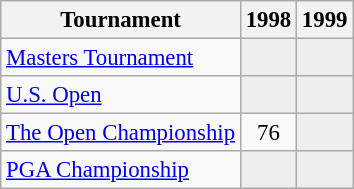<table class="wikitable" style="font-size:95%;text-align:center;">
<tr>
<th>Tournament</th>
<th>1998</th>
<th>1999</th>
</tr>
<tr>
<td align=left><a href='#'>Masters Tournament</a></td>
<td style="background:#eeeeee;"></td>
<td style="background:#eeeeee;"></td>
</tr>
<tr>
<td align=left><a href='#'>U.S. Open</a></td>
<td style="background:#eeeeee;"></td>
<td style="background:#eeeeee;"></td>
</tr>
<tr>
<td align=left><a href='#'>The Open Championship</a></td>
<td>76</td>
<td style="background:#eeeeee;"></td>
</tr>
<tr>
<td align=left><a href='#'>PGA Championship</a></td>
<td style="background:#eeeeee;"></td>
<td style="background:#eeeeee;"></td>
</tr>
</table>
